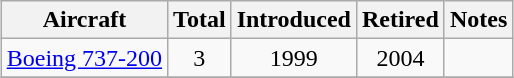<table class="wikitable" style="margin:0.5em auto; text-align:center">
<tr>
<th>Aircraft</th>
<th>Total</th>
<th>Introduced</th>
<th>Retired</th>
<th>Notes</th>
</tr>
<tr>
<td><a href='#'>Boeing 737-200</a></td>
<td>3</td>
<td>1999</td>
<td>2004</td>
<td></td>
</tr>
<tr>
</tr>
</table>
